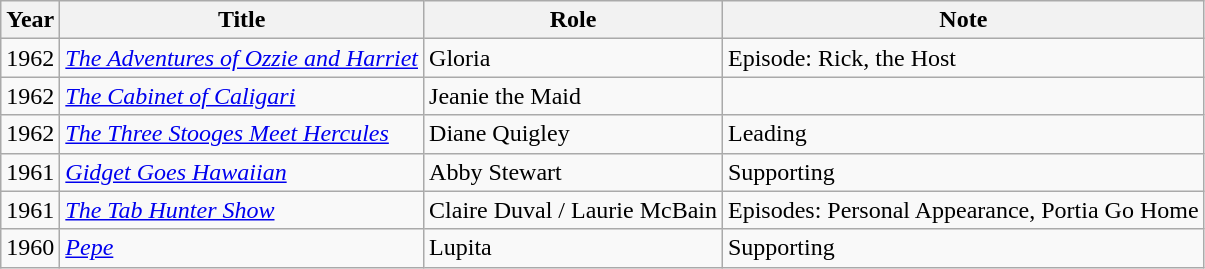<table class="wikitable">
<tr>
<th>Year</th>
<th>Title</th>
<th>Role</th>
<th>Note</th>
</tr>
<tr>
<td>1962</td>
<td><em><a href='#'>The Adventures of Ozzie and Harriet</a></em></td>
<td>Gloria</td>
<td>Episode: Rick, the Host</td>
</tr>
<tr>
<td>1962</td>
<td><em><a href='#'>The Cabinet of Caligari</a></em></td>
<td>Jeanie the Maid</td>
<td></td>
</tr>
<tr>
<td>1962</td>
<td><em><a href='#'>The Three Stooges Meet Hercules</a></em></td>
<td>Diane Quigley</td>
<td>Leading</td>
</tr>
<tr>
<td>1961</td>
<td><em><a href='#'>Gidget Goes Hawaiian</a></em></td>
<td>Abby Stewart</td>
<td>Supporting</td>
</tr>
<tr>
<td>1961</td>
<td><em><a href='#'>The Tab Hunter Show</a></em></td>
<td>Claire Duval / Laurie McBain</td>
<td>Episodes: Personal Appearance, Portia Go Home</td>
</tr>
<tr>
<td>1960</td>
<td><em><a href='#'>Pepe</a></em></td>
<td>Lupita</td>
<td>Supporting</td>
</tr>
</table>
